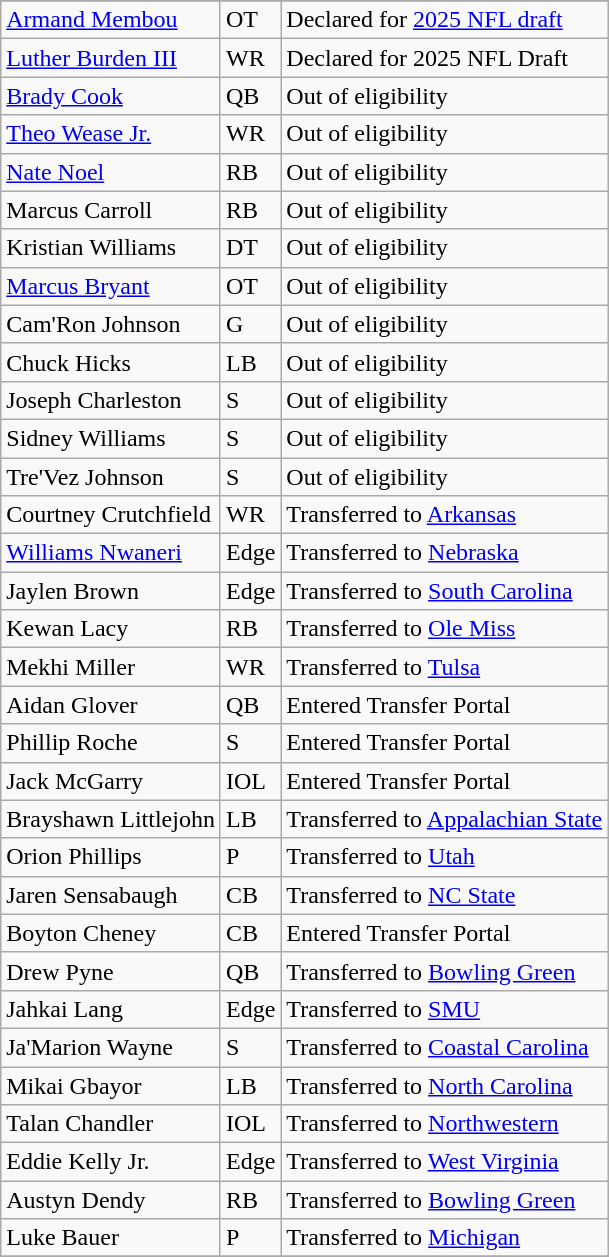<table class="wikitable">
<tr>
</tr>
<tr>
<td><a href='#'>Armand Membou</a></td>
<td>OT</td>
<td>Declared for <a href='#'>2025 NFL draft</a></td>
</tr>
<tr>
<td><a href='#'>Luther Burden III</a></td>
<td>WR</td>
<td>Declared for 2025 NFL Draft</td>
</tr>
<tr>
<td><a href='#'>Brady Cook</a></td>
<td>QB</td>
<td>Out of eligibility</td>
</tr>
<tr>
<td><a href='#'>Theo Wease Jr.</a></td>
<td>WR</td>
<td>Out of eligibility</td>
</tr>
<tr>
<td><a href='#'>Nate Noel</a></td>
<td>RB</td>
<td>Out of eligibility</td>
</tr>
<tr>
<td>Marcus Carroll</td>
<td>RB</td>
<td>Out of eligibility</td>
</tr>
<tr>
<td>Kristian Williams</td>
<td>DT</td>
<td>Out of eligibility</td>
</tr>
<tr>
<td><a href='#'>Marcus Bryant</a></td>
<td>OT</td>
<td>Out of eligibility</td>
</tr>
<tr>
<td>Cam'Ron Johnson</td>
<td>G</td>
<td>Out of eligibility</td>
</tr>
<tr>
<td>Chuck Hicks</td>
<td>LB</td>
<td>Out of eligibility</td>
</tr>
<tr>
<td>Joseph Charleston</td>
<td>S</td>
<td>Out of eligibility</td>
</tr>
<tr>
<td>Sidney Williams</td>
<td>S</td>
<td>Out of eligibility</td>
</tr>
<tr>
<td>Tre'Vez Johnson</td>
<td>S</td>
<td>Out of eligibility</td>
</tr>
<tr>
<td>Courtney Crutchfield</td>
<td>WR</td>
<td>Transferred to <a href='#'>Arkansas</a></td>
</tr>
<tr>
<td><a href='#'>Williams Nwaneri</a></td>
<td>Edge</td>
<td>Transferred to <a href='#'>Nebraska</a></td>
</tr>
<tr>
<td>Jaylen Brown</td>
<td>Edge</td>
<td>Transferred to <a href='#'>South Carolina</a></td>
</tr>
<tr>
<td>Kewan Lacy</td>
<td>RB</td>
<td>Transferred to <a href='#'>Ole Miss</a></td>
</tr>
<tr>
<td>Mekhi Miller</td>
<td>WR</td>
<td>Transferred to <a href='#'>Tulsa</a></td>
</tr>
<tr>
<td>Aidan Glover</td>
<td>QB</td>
<td>Entered Transfer Portal</td>
</tr>
<tr>
<td>Phillip Roche</td>
<td>S</td>
<td>Entered Transfer Portal</td>
</tr>
<tr>
<td>Jack McGarry</td>
<td>IOL</td>
<td>Entered Transfer Portal</td>
</tr>
<tr>
<td>Brayshawn Littlejohn</td>
<td>LB</td>
<td>Transferred to <a href='#'>Appalachian State</a></td>
</tr>
<tr>
<td>Orion Phillips</td>
<td>P</td>
<td>Transferred to <a href='#'>Utah</a></td>
</tr>
<tr>
<td>Jaren Sensabaugh</td>
<td>CB</td>
<td>Transferred to <a href='#'>NC State</a></td>
</tr>
<tr>
<td>Boyton Cheney</td>
<td>CB</td>
<td>Entered Transfer Portal</td>
</tr>
<tr>
<td>Drew Pyne</td>
<td>QB</td>
<td>Transferred to <a href='#'>Bowling Green</a></td>
</tr>
<tr>
<td>Jahkai Lang</td>
<td>Edge</td>
<td>Transferred to <a href='#'>SMU</a></td>
</tr>
<tr>
<td>Ja'Marion Wayne</td>
<td>S</td>
<td>Transferred to <a href='#'>Coastal Carolina</a></td>
</tr>
<tr>
<td>Mikai Gbayor</td>
<td>LB</td>
<td>Transferred to <a href='#'>North Carolina</a></td>
</tr>
<tr>
<td>Talan Chandler</td>
<td>IOL</td>
<td>Transferred to <a href='#'>Northwestern</a></td>
</tr>
<tr>
<td>Eddie Kelly Jr.</td>
<td>Edge</td>
<td>Transferred to <a href='#'>West Virginia</a></td>
</tr>
<tr>
<td>Austyn Dendy</td>
<td>RB</td>
<td>Transferred to <a href='#'>Bowling Green</a></td>
</tr>
<tr>
<td>Luke Bauer</td>
<td>P</td>
<td>Transferred to <a href='#'>Michigan</a></td>
</tr>
<tr>
</tr>
</table>
